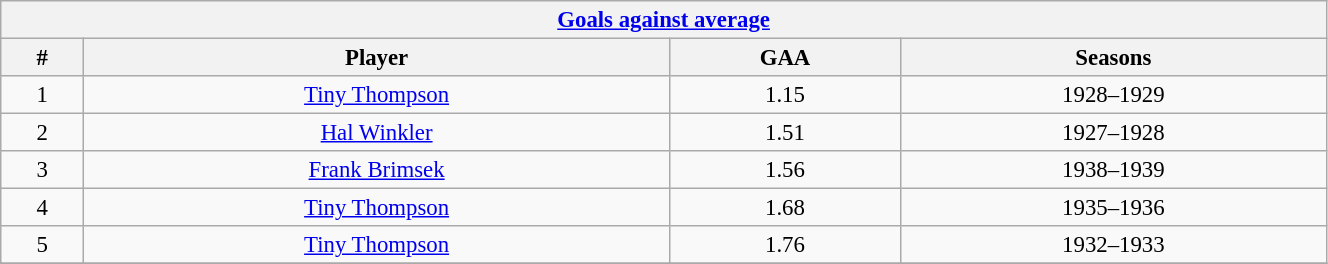<table class="wikitable" style="text-align: center; font-size: 95%" width="70%">
<tr>
<th colspan="4"><a href='#'>Goals against average</a></th>
</tr>
<tr>
<th>#</th>
<th>Player</th>
<th>GAA</th>
<th>Seasons</th>
</tr>
<tr>
<td>1</td>
<td><a href='#'>Tiny Thompson</a></td>
<td>1.15</td>
<td>1928–1929</td>
</tr>
<tr>
<td>2</td>
<td><a href='#'>Hal Winkler</a></td>
<td>1.51</td>
<td>1927–1928</td>
</tr>
<tr>
<td>3</td>
<td><a href='#'>Frank Brimsek</a></td>
<td>1.56</td>
<td>1938–1939</td>
</tr>
<tr>
<td>4</td>
<td><a href='#'>Tiny Thompson</a></td>
<td>1.68</td>
<td>1935–1936</td>
</tr>
<tr>
<td>5</td>
<td><a href='#'>Tiny Thompson</a></td>
<td>1.76</td>
<td>1932–1933</td>
</tr>
<tr>
</tr>
</table>
